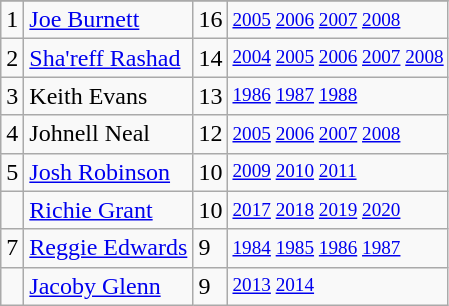<table class="wikitable">
<tr>
</tr>
<tr>
<td>1</td>
<td><a href='#'>Joe Burnett</a></td>
<td>16</td>
<td style="font-size:80%;"><a href='#'>2005</a> <a href='#'>2006</a> <a href='#'>2007</a> <a href='#'>2008</a></td>
</tr>
<tr>
<td>2</td>
<td><a href='#'>Sha'reff Rashad</a></td>
<td>14</td>
<td style="font-size:80%;"><a href='#'>2004</a> <a href='#'>2005</a> <a href='#'>2006</a> <a href='#'>2007</a> <a href='#'>2008</a></td>
</tr>
<tr>
<td>3</td>
<td>Keith Evans</td>
<td>13</td>
<td style="font-size:80%;"><a href='#'>1986</a> <a href='#'>1987</a> <a href='#'>1988</a></td>
</tr>
<tr>
<td>4</td>
<td>Johnell Neal</td>
<td>12</td>
<td style="font-size:80%;"><a href='#'>2005</a> <a href='#'>2006</a> <a href='#'>2007</a> <a href='#'>2008</a></td>
</tr>
<tr>
<td>5</td>
<td><a href='#'>Josh Robinson</a></td>
<td>10</td>
<td style="font-size:80%;"><a href='#'>2009</a> <a href='#'>2010</a> <a href='#'>2011</a></td>
</tr>
<tr>
<td></td>
<td><a href='#'>Richie Grant</a></td>
<td>10</td>
<td style="font-size:80%;"><a href='#'>2017</a> <a href='#'>2018</a> <a href='#'>2019</a> <a href='#'>2020</a></td>
</tr>
<tr>
<td>7</td>
<td><a href='#'>Reggie Edwards</a></td>
<td>9</td>
<td style="font-size:80%;"><a href='#'>1984</a> <a href='#'>1985</a> <a href='#'>1986</a> <a href='#'>1987</a></td>
</tr>
<tr>
<td></td>
<td><a href='#'>Jacoby Glenn</a></td>
<td>9</td>
<td style="font-size:80%;"><a href='#'>2013</a> <a href='#'>2014</a></td>
</tr>
</table>
